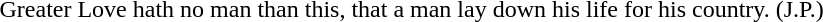<table>
<tr>
<td style="width: 5em"></td>
<td style="width:50em"><br><span>
Greater Love hath no man than this, that a man lay down his life for his country. (J.P.)
</span></td>
</tr>
</table>
